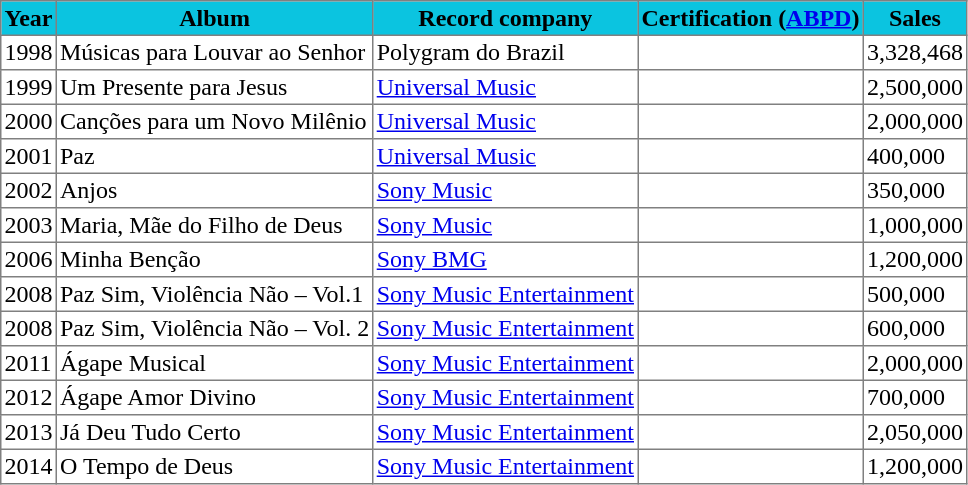<table style = "border-collapse: collapse;" border = "1" cellpadding = "2">
<tr Bgcolor = "# B0C4DE">
<th>Year</th>
<th>Album</th>
<th>Record company</th>
<th>Certification (<a href='#'>ABPD</a>)</th>
<th>Sales</th>
</tr>
<tr>
<td>1998</td>
<td>Músicas para Louvar ao Senhor</td>
<td>Polygram do Brazil</td>
<td></td>
<td>3,328,468</td>
</tr>
<tr>
<td>1999</td>
<td>Um Presente para Jesus</td>
<td><a href='#'>Universal Music</a></td>
<td></td>
<td>2,500,000</td>
</tr>
<tr>
<td>2000</td>
<td>Canções para um Novo Milênio</td>
<td><a href='#'>Universal Music</a></td>
<td></td>
<td>2,000,000</td>
</tr>
<tr>
<td>2001</td>
<td>Paz</td>
<td><a href='#'>Universal Music</a></td>
<td></td>
<td>400,000</td>
</tr>
<tr>
<td>2002</td>
<td>Anjos</td>
<td><a href='#'>Sony Music</a></td>
<td></td>
<td>350,000</td>
</tr>
<tr>
<td>2003</td>
<td>Maria, Mãe do Filho de Deus</td>
<td><a href='#'>Sony Music</a></td>
<td></td>
<td>1,000,000</td>
</tr>
<tr>
<td>2006</td>
<td>Minha Benção</td>
<td><a href='#'>Sony BMG</a></td>
<td></td>
<td>1,200,000</td>
</tr>
<tr>
<td>2008</td>
<td>Paz Sim, Violência Não – Vol.1</td>
<td><a href='#'>Sony Music Entertainment</a></td>
<td></td>
<td>500,000</td>
</tr>
<tr>
<td>2008</td>
<td>Paz Sim, Violência Não – Vol. 2</td>
<td><a href='#'>Sony Music Entertainment</a></td>
<td></td>
<td>600,000</td>
</tr>
<tr>
<td>2011</td>
<td>Ágape Musical</td>
<td><a href='#'>Sony Music Entertainment</a></td>
<td></td>
<td>2,000,000</td>
</tr>
<tr>
<td>2012</td>
<td>Ágape Amor Divino</td>
<td><a href='#'>Sony Music Entertainment</a></td>
<td></td>
<td>700,000</td>
</tr>
<tr>
<td>2013</td>
<td>Já Deu Tudo Certo</td>
<td><a href='#'>Sony Music Entertainment</a></td>
<td></td>
<td>2,050,000</td>
</tr>
<tr>
<td>2014</td>
<td>O Tempo de Deus</td>
<td><a href='#'>Sony Music Entertainment</a></td>
<td></td>
<td>1,200,000</td>
</tr>
</table>
